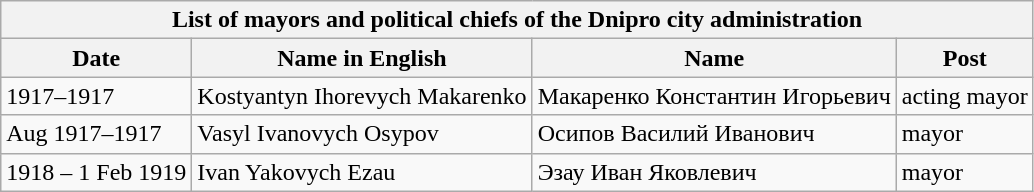<table class="wikitable">
<tr>
<th colspan="4">List of mayors and political chiefs of the Dnipro city administration</th>
</tr>
<tr>
<th>Date</th>
<th>Name in English</th>
<th>Name</th>
<th>Post</th>
</tr>
<tr valign=top>
<td>1917–1917</td>
<td>Kostyantyn Ihorevych Makarenko</td>
<td>Макаренко Константин Игорьевич</td>
<td>acting mayor</td>
</tr>
<tr valign=top>
<td>Aug 1917–1917</td>
<td>Vasyl Ivanovych Osypov</td>
<td>Осипов Василий Иванович</td>
<td>mayor</td>
</tr>
<tr valign=top>
<td>1918 – 1 Feb 1919</td>
<td>Ivan Yakovych Ezau</td>
<td>Эзау Иван Яковлевич</td>
<td>mayor</td>
</tr>
</table>
